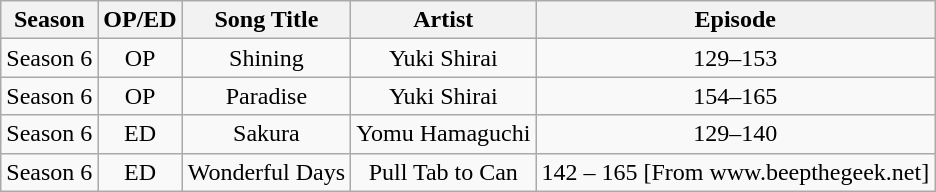<table class="wikitable plainrowheaders" style=" text-align: center;">
<tr>
<th>Season</th>
<th>OP/ED</th>
<th>Song Title</th>
<th>Artist</th>
<th>Episode</th>
</tr>
<tr>
<td>Season 6</td>
<td>OP</td>
<td>Shining</td>
<td>Yuki Shirai</td>
<td>129–153</td>
</tr>
<tr>
<td>Season 6</td>
<td>OP</td>
<td>Paradise</td>
<td>Yuki Shirai</td>
<td>154–165</td>
</tr>
<tr>
<td>Season 6</td>
<td>ED</td>
<td>Sakura</td>
<td>Yomu Hamaguchi</td>
<td>129–140</td>
</tr>
<tr>
<td>Season 6</td>
<td>ED</td>
<td>Wonderful Days</td>
<td>Pull Tab to Can</td>
<td>142 – 165 [From www.beepthegeek.net]</td>
</tr>
</table>
